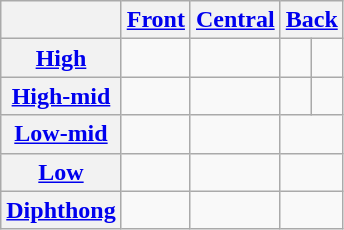<table class="wikitable" style="text-align:center">
<tr>
<th></th>
<th><a href='#'>Front</a></th>
<th><a href='#'>Central</a></th>
<th colspan="2"><a href='#'>Back</a></th>
</tr>
<tr>
<th><a href='#'>High</a></th>
<td align="center"></td>
<td></td>
<td></td>
<td></td>
</tr>
<tr>
<th><a href='#'>High-mid</a></th>
<td></td>
<td></td>
<td></td>
<td></td>
</tr>
<tr>
<th><a href='#'>Low-mid</a></th>
<td></td>
<td></td>
<td colspan="2"></td>
</tr>
<tr>
<th><a href='#'>Low</a></th>
<td></td>
<td></td>
<td colspan="2"></td>
</tr>
<tr>
<th><a href='#'>Diphthong</a></th>
<td></td>
<td></td>
<td colspan="2"></td>
</tr>
</table>
